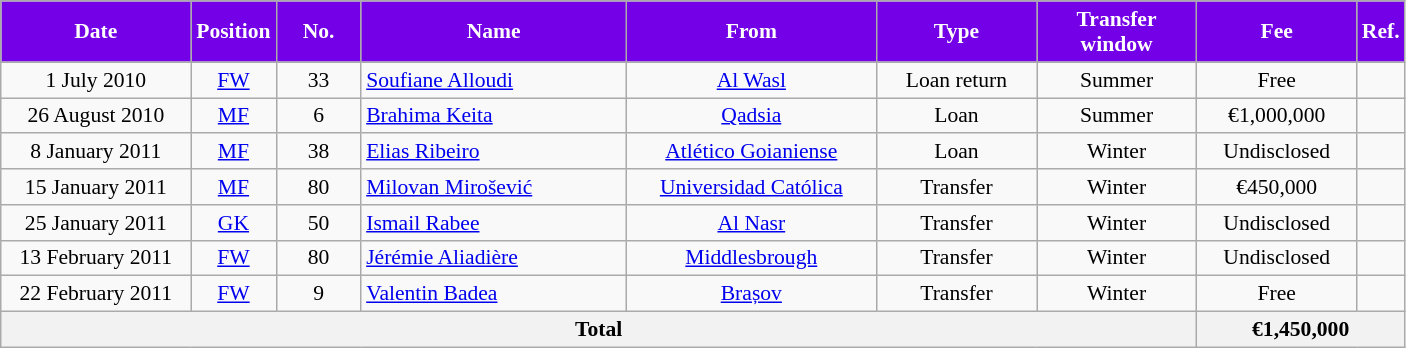<table class="wikitable" style="text-align:center; font-size:90%; ">
<tr>
<th style="background:#7300E6; color:#FFFFFF; width:120px;">Date</th>
<th style="background:#7300E6; color:#FFFFFF; width:50px;">Position</th>
<th style="background:#7300E6; color:#FFFFFF; width:50px;">No.</th>
<th style="background:#7300E6; color:#FFFFFF; width:170px;">Name</th>
<th style="background:#7300E6; color:#FFFFFF; width:160px;">From</th>
<th style="background:#7300E6; color:#FFFFFF; width:100px;">Type</th>
<th style="background:#7300E6; color:#FFFFFF; width:100px;">Transfer window</th>
<th style="background:#7300E6; color:#FFFFFF; width:100px;">Fee</th>
<th style="background:#7300E6; color:#FFFFFF; width:25px;">Ref.</th>
</tr>
<tr>
<td>1 July 2010</td>
<td><a href='#'>FW</a></td>
<td>33</td>
<td style="text-align:left;"> <a href='#'>Soufiane Alloudi</a></td>
<td> <a href='#'>Al Wasl</a></td>
<td>Loan return</td>
<td>Summer</td>
<td>Free</td>
<td></td>
</tr>
<tr>
<td>26 August 2010</td>
<td><a href='#'>MF</a></td>
<td>6</td>
<td style="text-align:left;"> <a href='#'>Brahima Keita</a></td>
<td> <a href='#'>Qadsia</a></td>
<td>Loan</td>
<td>Summer</td>
<td>€1,000,000</td>
<td></td>
</tr>
<tr>
<td>8 January 2011</td>
<td><a href='#'>MF</a></td>
<td>38</td>
<td style="text-align:left;"> <a href='#'>Elias Ribeiro</a></td>
<td> <a href='#'>Atlético Goianiense</a></td>
<td>Loan</td>
<td>Winter</td>
<td>Undisclosed</td>
<td></td>
</tr>
<tr>
<td>15 January 2011</td>
<td><a href='#'>MF</a></td>
<td>80</td>
<td style="text-align:left;"> <a href='#'>Milovan Mirošević</a></td>
<td> <a href='#'>Universidad Católica</a></td>
<td>Transfer</td>
<td>Winter</td>
<td>€450,000</td>
<td></td>
</tr>
<tr>
<td>25 January 2011</td>
<td><a href='#'>GK</a></td>
<td>50</td>
<td style="text-align:left;"> <a href='#'>Ismail Rabee</a></td>
<td> <a href='#'>Al Nasr</a></td>
<td>Transfer</td>
<td>Winter</td>
<td>Undisclosed</td>
<td></td>
</tr>
<tr>
<td>13 February 2011</td>
<td><a href='#'>FW</a></td>
<td>80</td>
<td style="text-align:left;"> <a href='#'>Jérémie Aliadière</a></td>
<td> <a href='#'>Middlesbrough</a></td>
<td>Transfer</td>
<td>Winter</td>
<td>Undisclosed</td>
<td></td>
</tr>
<tr>
<td>22 February 2011</td>
<td><a href='#'>FW</a></td>
<td>9</td>
<td style="text-align:left;"> <a href='#'>Valentin Badea</a></td>
<td> <a href='#'>Brașov</a></td>
<td>Transfer</td>
<td>Winter</td>
<td>Free</td>
<td></td>
</tr>
<tr>
<th colspan="7">Total</th>
<th colspan="2">€1,450,000</th>
</tr>
</table>
